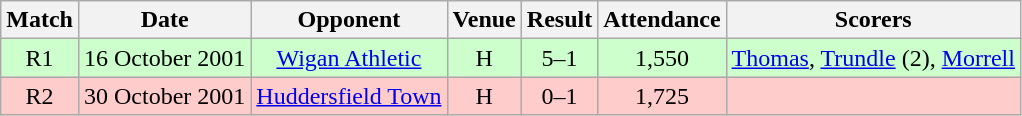<table class="wikitable" style="font-size:100%; text-align:center">
<tr>
<th>Match</th>
<th>Date</th>
<th>Opponent</th>
<th>Venue</th>
<th>Result</th>
<th>Attendance</th>
<th>Scorers</th>
</tr>
<tr style="background: #CCFFCC;">
<td>R1</td>
<td>16 October 2001</td>
<td><a href='#'>Wigan Athletic</a></td>
<td>H</td>
<td>5–1</td>
<td>1,550</td>
<td><a href='#'>Thomas</a>, <a href='#'>Trundle</a> (2), <a href='#'>Morrell</a></td>
</tr>
<tr style="background: #FFCCCC;">
<td>R2</td>
<td>30 October 2001</td>
<td><a href='#'>Huddersfield Town</a></td>
<td>H</td>
<td>0–1</td>
<td>1,725</td>
<td></td>
</tr>
</table>
